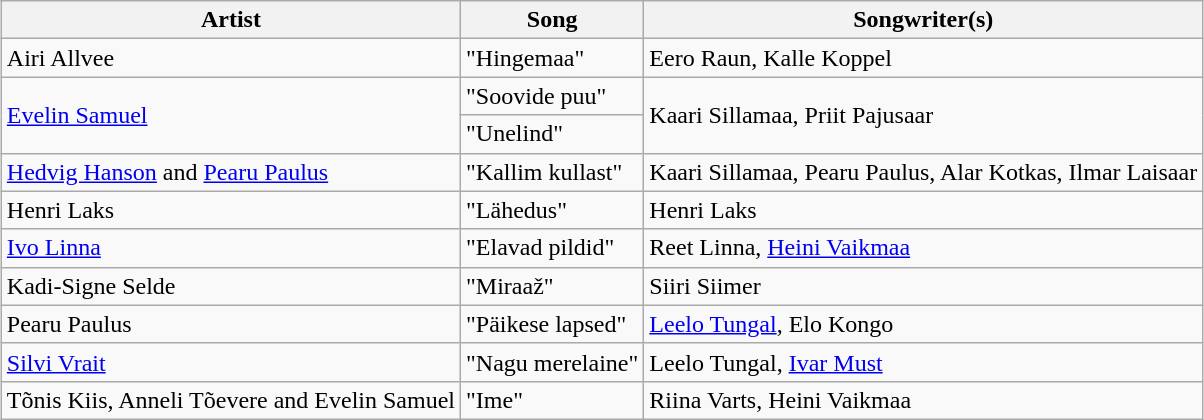<table class="sortable wikitable" style="margin: 1em auto 1em auto;">
<tr>
<th>Artist</th>
<th>Song</th>
<th>Songwriter(s)</th>
</tr>
<tr>
<td>Airi Allvee</td>
<td>"Hingemaa"</td>
<td>Eero Raun, Kalle Koppel</td>
</tr>
<tr>
<td rowspan="2"><a href='#'>Evelin Samuel</a></td>
<td>"Soovide puu"</td>
<td rowspan="2">Kaari Sillamaa, Priit Pajusaar</td>
</tr>
<tr>
<td>"Unelind"</td>
</tr>
<tr>
<td><a href='#'>Hedvig Hanson</a> and <a href='#'>Pearu Paulus</a></td>
<td>"Kallim kullast"</td>
<td>Kaari Sillamaa, Pearu Paulus, Alar Kotkas, Ilmar Laisaar</td>
</tr>
<tr>
<td>Henri Laks</td>
<td>"Lähedus"</td>
<td>Henri Laks</td>
</tr>
<tr>
<td><a href='#'>Ivo Linna</a></td>
<td>"Elavad pildid"</td>
<td>Reet Linna, <a href='#'>Heini Vaikmaa</a></td>
</tr>
<tr>
<td>Kadi-Signe Selde</td>
<td>"Miraaž"</td>
<td>Siiri Siimer</td>
</tr>
<tr>
<td>Pearu Paulus</td>
<td>"Päikese lapsed"</td>
<td><a href='#'>Leelo Tungal</a>, Elo Kongo</td>
</tr>
<tr>
<td><a href='#'>Silvi Vrait</a></td>
<td>"Nagu merelaine"</td>
<td>Leelo Tungal, <a href='#'>Ivar Must</a></td>
</tr>
<tr>
<td>Tõnis Kiis, Anneli Tõevere and Evelin Samuel</td>
<td>"Ime"</td>
<td>Riina Varts, Heini Vaikmaa</td>
</tr>
</table>
